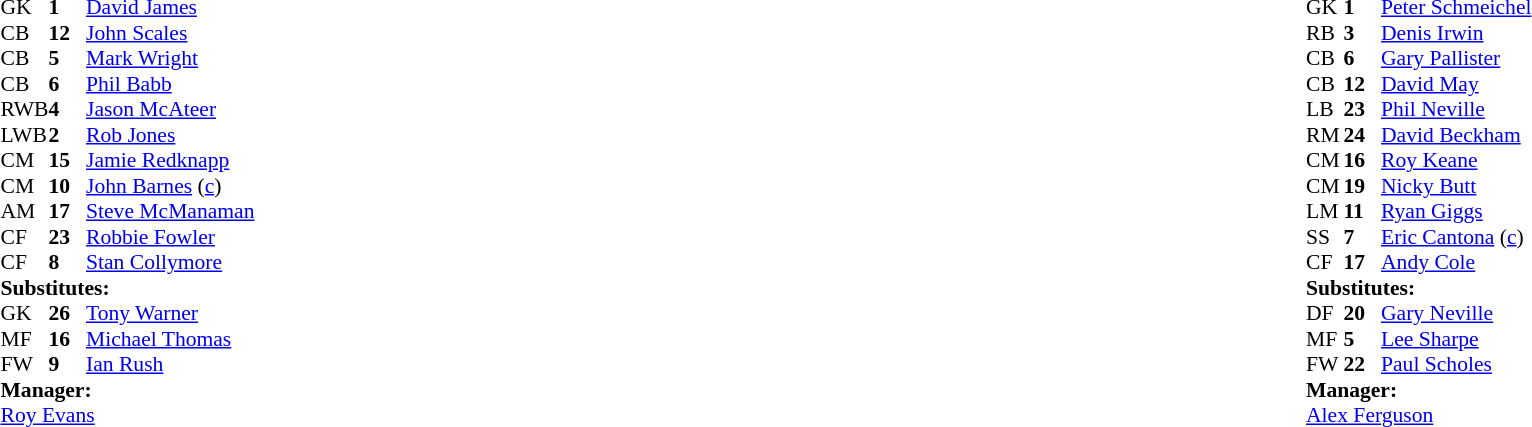<table width="100%">
<tr>
<td valign="top" width="50%"><br><table style="font-size: 90%" cellspacing="0" cellpadding="0">
<tr>
<th width="25"></th>
<th width="25"></th>
</tr>
<tr>
<td>GK</td>
<td><strong>1</strong></td>
<td> <a href='#'>David James</a></td>
</tr>
<tr>
<td>CB</td>
<td><strong>12</strong></td>
<td> <a href='#'>John Scales</a></td>
</tr>
<tr>
<td>CB</td>
<td><strong>5</strong></td>
<td> <a href='#'>Mark Wright</a></td>
</tr>
<tr>
<td>CB</td>
<td><strong>6</strong></td>
<td> <a href='#'>Phil Babb</a></td>
<td></td>
</tr>
<tr>
<td>RWB</td>
<td><strong>4</strong></td>
<td> <a href='#'>Jason McAteer</a></td>
</tr>
<tr>
<td>LWB</td>
<td><strong>2</strong></td>
<td> <a href='#'>Rob Jones</a></td>
<td></td>
<td></td>
</tr>
<tr>
<td>CM</td>
<td><strong>15</strong></td>
<td> <a href='#'>Jamie Redknapp</a></td>
<td></td>
</tr>
<tr>
<td>CM</td>
<td><strong>10</strong></td>
<td> <a href='#'>John Barnes</a> (<a href='#'>c</a>)</td>
</tr>
<tr>
<td>AM</td>
<td><strong>17</strong></td>
<td> <a href='#'>Steve McManaman</a></td>
</tr>
<tr>
<td>CF</td>
<td><strong>23</strong></td>
<td> <a href='#'>Robbie Fowler</a></td>
</tr>
<tr>
<td>CF</td>
<td><strong>8</strong></td>
<td> <a href='#'>Stan Collymore</a></td>
<td></td>
<td></td>
</tr>
<tr>
<td colspan=4><strong>Substitutes:</strong></td>
</tr>
<tr>
<td>GK</td>
<td><strong>26</strong></td>
<td> <a href='#'>Tony Warner</a></td>
</tr>
<tr>
<td>MF</td>
<td><strong>16</strong></td>
<td> <a href='#'>Michael Thomas</a></td>
<td></td>
<td></td>
</tr>
<tr>
<td>FW</td>
<td><strong>9</strong></td>
<td> <a href='#'>Ian Rush</a></td>
<td></td>
<td></td>
</tr>
<tr>
<td colspan=4><strong>Manager:</strong></td>
</tr>
<tr>
<td colspan="4"> <a href='#'>Roy Evans</a></td>
</tr>
</table>
</td>
<td valign="top"></td>
<td valign="top" width="50%"><br><table style="font-size: 90%" cellspacing="0" cellpadding="0" align=center>
<tr>
<th width="25"></th>
<th width="25"></th>
</tr>
<tr>
<td>GK</td>
<td><strong>1</strong></td>
<td> <a href='#'>Peter Schmeichel</a></td>
</tr>
<tr>
<td>RB</td>
<td><strong>3</strong></td>
<td> <a href='#'>Denis Irwin</a></td>
</tr>
<tr>
<td>CB</td>
<td><strong>6</strong></td>
<td> <a href='#'>Gary Pallister</a></td>
</tr>
<tr>
<td>CB</td>
<td><strong>12</strong></td>
<td> <a href='#'>David May</a></td>
</tr>
<tr>
<td>LB</td>
<td><strong>23</strong></td>
<td> <a href='#'>Phil Neville</a></td>
<td></td>
</tr>
<tr>
<td>RM</td>
<td><strong>24</strong></td>
<td> <a href='#'>David Beckham</a></td>
<td></td>
<td></td>
</tr>
<tr>
<td>CM</td>
<td><strong>16</strong></td>
<td> <a href='#'>Roy Keane</a></td>
</tr>
<tr>
<td>CM</td>
<td><strong>19</strong></td>
<td> <a href='#'>Nicky Butt</a></td>
</tr>
<tr>
<td>LM</td>
<td><strong>11</strong></td>
<td> <a href='#'>Ryan Giggs</a></td>
</tr>
<tr>
<td>SS</td>
<td><strong>7</strong></td>
<td> <a href='#'>Eric Cantona</a> (<a href='#'>c</a>)</td>
</tr>
<tr>
<td>CF</td>
<td><strong>17</strong></td>
<td> <a href='#'>Andy Cole</a></td>
<td></td>
<td></td>
</tr>
<tr>
<td colspan=4><strong>Substitutes:</strong></td>
</tr>
<tr>
<td>DF</td>
<td><strong>20</strong></td>
<td> <a href='#'>Gary Neville</a></td>
<td></td>
<td></td>
</tr>
<tr>
<td>MF</td>
<td><strong>5</strong></td>
<td> <a href='#'>Lee Sharpe</a></td>
</tr>
<tr>
<td>FW</td>
<td><strong>22</strong></td>
<td> <a href='#'>Paul Scholes</a></td>
<td></td>
<td></td>
</tr>
<tr>
<td colspan=4><strong>Manager:</strong></td>
</tr>
<tr>
<td colspan="4"> <a href='#'>Alex Ferguson</a></td>
</tr>
</table>
</td>
</tr>
</table>
